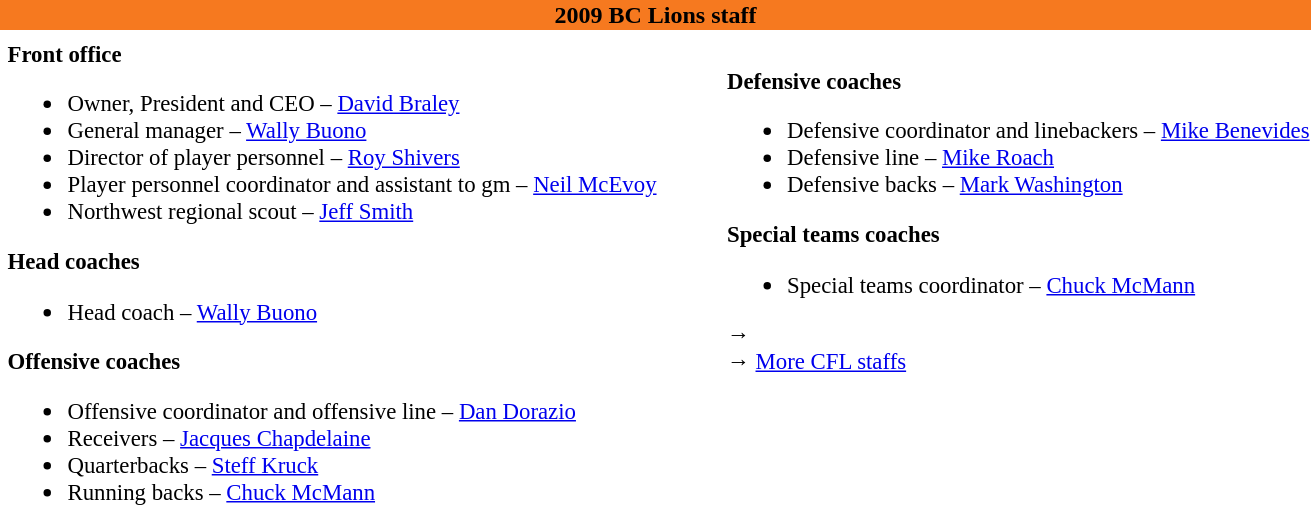<table class="toccolours" style="text-align: left;">
<tr>
<th colspan="7" style="background-color: #F6791F;text-align:center;">2009 BC Lions staff</th>
</tr>
<tr>
<td colspan=7 align="right"></td>
</tr>
<tr>
<td valign="top"></td>
<td style="font-size: 95%;" valign="top"><strong>Front office</strong><br><ul><li>Owner, President and CEO – <a href='#'>David Braley</a></li><li>General manager – <a href='#'>Wally Buono</a></li><li>Director of player personnel – <a href='#'>Roy Shivers</a></li><li>Player personnel coordinator and assistant to gm – <a href='#'>Neil McEvoy</a></li><li>Northwest regional scout – <a href='#'>Jeff Smith</a></li></ul><strong>Head coaches</strong><ul><li>Head coach – <a href='#'>Wally Buono</a></li></ul><strong>Offensive coaches</strong><ul><li>Offensive coordinator and offensive line – <a href='#'>Dan Dorazio</a></li><li>Receivers – <a href='#'>Jacques Chapdelaine</a></li><li>Quarterbacks – <a href='#'>Steff Kruck</a></li><li>Running backs – <a href='#'>Chuck McMann</a></li></ul></td>
<td width="35"> </td>
<td valign="top"></td>
<td style="font-size: 95%;" valign="top"><br><strong>Defensive coaches</strong><ul><li>Defensive coordinator and linebackers – <a href='#'>Mike Benevides</a></li><li>Defensive line – <a href='#'>Mike Roach</a></li><li>Defensive backs – <a href='#'>Mark Washington</a></li></ul><strong>Special teams coaches</strong><ul><li>Special teams coordinator – <a href='#'>Chuck McMann</a></li></ul>→ <span></span><br>
→ <a href='#'>More CFL staffs</a></td>
</tr>
</table>
